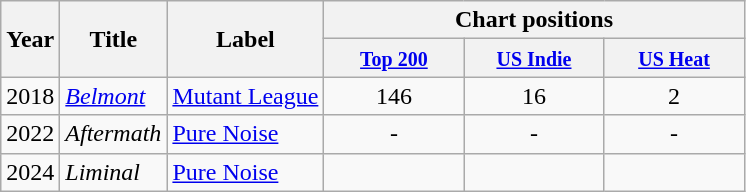<table class="wikitable">
<tr>
<th rowspan="2">Year</th>
<th rowspan="2">Title</th>
<th rowspan="2">Label</th>
<th colspan="3">Chart positions</th>
</tr>
<tr>
<th style="width:86px;"><small><a href='#'>Top 200</a></small></th>
<th style="width:86px;"><small><a href='#'>US Indie</a></small></th>
<th style="width:86px;"><small><a href='#'>US Heat</a></small></th>
</tr>
<tr>
<td>2018</td>
<td><em><a href='#'>Belmont</a></em></td>
<td><a href='#'>Mutant League</a></td>
<td style="text-align:center;">146</td>
<td style="text-align:center;">16</td>
<td style="text-align:center;">2</td>
</tr>
<tr>
<td>2022</td>
<td><em>Aftermath</em></td>
<td><a href='#'>Pure Noise</a></td>
<td style="text-align:center;">-</td>
<td style="text-align:center;">-</td>
<td style="text-align:center;">-</td>
</tr>
<tr>
<td>2024</td>
<td><em>Liminal</em></td>
<td><a href='#'>Pure Noise</a></td>
<td></td>
<td></td>
<td></td>
</tr>
</table>
